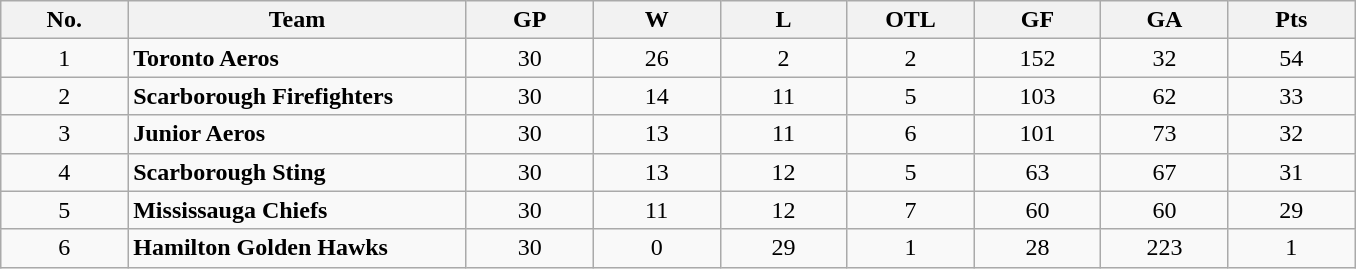<table class="wikitable sortable">
<tr>
<th bgcolor="#DDDDFF" width="7.5%" title="Division rank">No.</th>
<th bgcolor="#DDDDFF" width="20%">Team</th>
<th bgcolor="#DDDDFF" width="7.5%" title="Games played" class="unsortable">GP</th>
<th bgcolor="#DDDDFF" width="7.5%" title="Wins">W</th>
<th bgcolor="#DDDDFF" width="7.5%" title="Losses">L</th>
<th bgcolor="#DDDDFF" width="7.5%" title="Ties">OTL</th>
<th bgcolor="#DDDDFF" width="7.5%" title="Ties">GF</th>
<th bgcolor="#DDDDFF" width="7.5%" title="Ties">GA</th>
<th bgcolor="#DDDDFF" width="7.5%" title="Points">Pts</th>
</tr>
<tr align=center>
<td>1</td>
<td align=left><strong>Toronto Aeros</strong></td>
<td>30</td>
<td>26</td>
<td>2</td>
<td>2</td>
<td>152</td>
<td>32</td>
<td>54</td>
</tr>
<tr align=center>
<td>2</td>
<td align=left><strong>Scarborough Firefighters</strong></td>
<td>30</td>
<td>14</td>
<td>11</td>
<td>5</td>
<td>103</td>
<td>62</td>
<td>33</td>
</tr>
<tr align=center>
<td>3</td>
<td align=left><strong>Junior Aeros </strong></td>
<td>30</td>
<td>13</td>
<td>11</td>
<td>6</td>
<td>101</td>
<td>73</td>
<td>32</td>
</tr>
<tr align=center>
<td>4</td>
<td align=left><strong>Scarborough Sting</strong></td>
<td>30</td>
<td>13</td>
<td>12</td>
<td>5</td>
<td>63</td>
<td>67</td>
<td>31</td>
</tr>
<tr align=center>
<td>5</td>
<td align=left><strong>Mississauga Chiefs</strong></td>
<td>30</td>
<td>11</td>
<td>12</td>
<td>7</td>
<td>60</td>
<td>60</td>
<td>29</td>
</tr>
<tr align=center>
<td>6</td>
<td align=left><strong>Hamilton Golden Hawks  </strong></td>
<td>30</td>
<td>0</td>
<td>29</td>
<td>1</td>
<td>28</td>
<td>223</td>
<td>1</td>
</tr>
</table>
